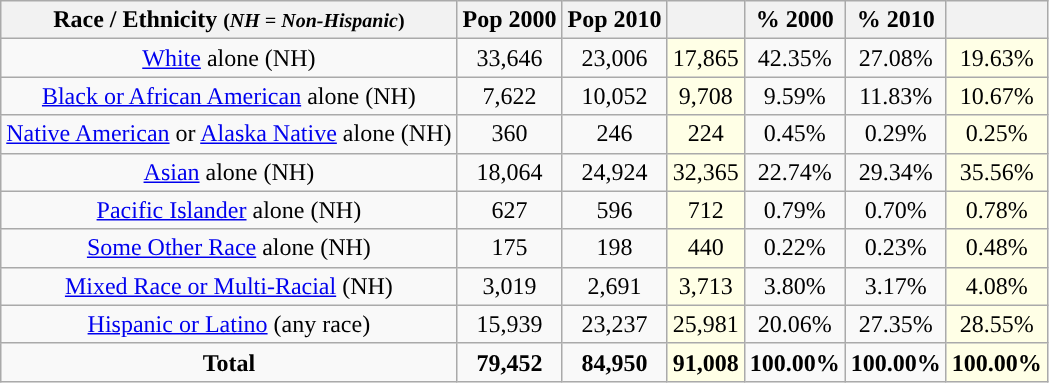<table class="wikitable" style="text-align:center;">
<tr>
<th>Race / Ethnicity <small>(<em>NH = Non-Hispanic</em>)</small></th>
<th>Pop 2000</th>
<th>Pop 2010</th>
<th></th>
<th>% 2000</th>
<th>% 2010</th>
<th></th>
</tr>
<tr>
<td><a href='#'>White</a> alone (NH)</td>
<td>33,646</td>
<td>23,006</td>
<td style='background: #ffffe6;'>17,865</td>
<td>42.35%</td>
<td>27.08%</td>
<td style='background: #ffffe6;'>19.63%</td>
</tr>
<tr>
<td><a href='#'>Black or African American</a> alone (NH)</td>
<td>7,622</td>
<td>10,052</td>
<td style='background: #ffffe6;'>9,708</td>
<td>9.59%</td>
<td>11.83%</td>
<td style='background: #ffffe6;'>10.67%</td>
</tr>
<tr>
<td><a href='#'>Native American</a> or <a href='#'>Alaska Native</a> alone (NH)</td>
<td>360</td>
<td>246</td>
<td style='background: #ffffe6;'>224</td>
<td>0.45%</td>
<td>0.29%</td>
<td style='background: #ffffe6;'>0.25%</td>
</tr>
<tr>
<td><a href='#'>Asian</a> alone (NH)</td>
<td>18,064</td>
<td>24,924</td>
<td style='background: #ffffe6;'>32,365</td>
<td>22.74%</td>
<td>29.34%</td>
<td style='background: #ffffe6;'>35.56%</td>
</tr>
<tr>
<td><a href='#'>Pacific Islander</a> alone (NH)</td>
<td>627</td>
<td>596</td>
<td style='background: #ffffe6;'>712</td>
<td>0.79%</td>
<td>0.70%</td>
<td style='background: #ffffe6;'>0.78%</td>
</tr>
<tr>
<td><a href='#'>Some Other Race</a> alone (NH)</td>
<td>175</td>
<td>198</td>
<td style='background: #ffffe6;'>440</td>
<td>0.22%</td>
<td>0.23%</td>
<td style='background: #ffffe6;'>0.48%</td>
</tr>
<tr>
<td><a href='#'>Mixed Race or Multi-Racial</a> (NH)</td>
<td>3,019</td>
<td>2,691</td>
<td style='background: #ffffe6;'>3,713</td>
<td>3.80%</td>
<td>3.17%</td>
<td style='background: #ffffe6;'>4.08%</td>
</tr>
<tr>
<td><a href='#'>Hispanic or Latino</a> (any race)</td>
<td>15,939</td>
<td>23,237</td>
<td style='background: #ffffe6;'>25,981</td>
<td>20.06%</td>
<td>27.35%</td>
<td style='background: #ffffe6;'>28.55%</td>
</tr>
<tr>
<td><strong>Total</strong></td>
<td><strong>79,452</strong></td>
<td><strong>84,950</strong></td>
<td style='background: #ffffe6;'><strong>91,008</strong></td>
<td><strong>100.00%</strong></td>
<td><strong>100.00%</strong></td>
<td style='background: #ffffe6;'><strong>100.00%</strong></td>
</tr>
</table>
